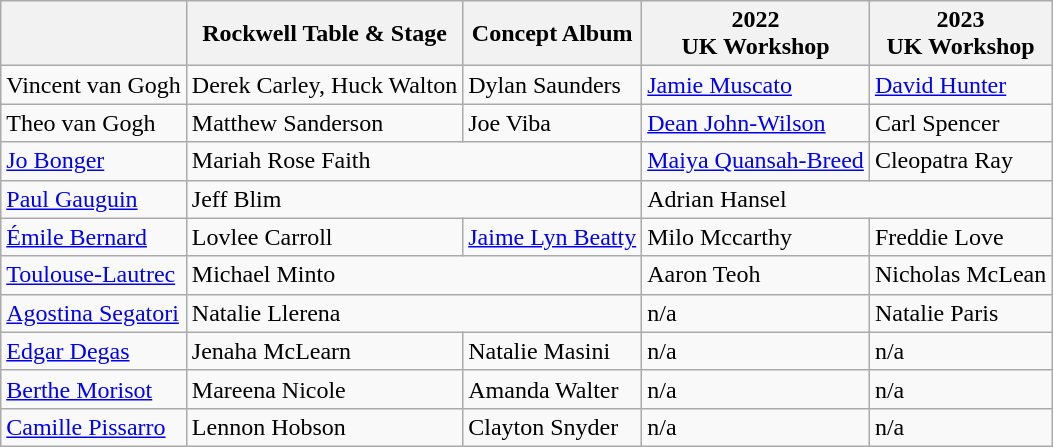<table class="wikitable">
<tr>
<th></th>
<th>Rockwell Table & Stage</th>
<th>Concept Album</th>
<th>2022<br>UK Workshop</th>
<th>2023<br>UK Workshop</th>
</tr>
<tr>
<td>Vincent van Gogh</td>
<td>Derek Carley, Huck Walton</td>
<td>Dylan Saunders</td>
<td><a href='#'>Jamie Muscato</a></td>
<td><a href='#'>David Hunter</a></td>
</tr>
<tr>
<td>Theo van Gogh</td>
<td>Matthew Sanderson</td>
<td>Joe Viba</td>
<td><a href='#'>Dean John-Wilson</a></td>
<td>Carl Spencer</td>
</tr>
<tr>
<td><a href='#'>Jo Bonger</a></td>
<td colspan="2">Mariah Rose Faith</td>
<td><a href='#'>Maiya Quansah-Breed</a></td>
<td>Cleopatra Ray</td>
</tr>
<tr>
<td><a href='#'>Paul Gauguin</a></td>
<td colspan="2">Jeff Blim</td>
<td colspan="2">Adrian Hansel</td>
</tr>
<tr>
<td><a href='#'>Émile Bernard</a></td>
<td>Lovlee Carroll</td>
<td><a href='#'>Jaime Lyn Beatty</a></td>
<td>Milo Mccarthy</td>
<td>Freddie Love</td>
</tr>
<tr>
<td><a href='#'>Toulouse-Lautrec</a></td>
<td colspan="2">Michael Minto</td>
<td>Aaron Teoh</td>
<td>Nicholas McLean</td>
</tr>
<tr>
<td><a href='#'>Agostina Segatori</a></td>
<td colspan="2">Natalie Llerena</td>
<td>n/a</td>
<td>Natalie Paris</td>
</tr>
<tr>
<td><a href='#'>Edgar Degas</a></td>
<td>Jenaha McLearn</td>
<td>Natalie Masini</td>
<td>n/a</td>
<td>n/a</td>
</tr>
<tr>
<td><a href='#'>Berthe Morisot</a></td>
<td>Mareena Nicole</td>
<td>Amanda Walter</td>
<td>n/a</td>
<td>n/a</td>
</tr>
<tr>
<td><a href='#'>Camille Pissarro</a></td>
<td>Lennon Hobson</td>
<td>Clayton Snyder</td>
<td>n/a</td>
<td>n/a</td>
</tr>
</table>
